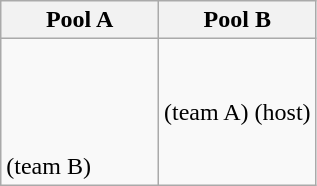<table class="wikitable">
<tr>
<th width=50%>Pool A</th>
<th width=50%>Pool B</th>
</tr>
<tr>
<td><br> <br>
 <br>
<br>
 (team B)</td>
<td><br> (team A) (host)<br>
 <br>
</td>
</tr>
</table>
